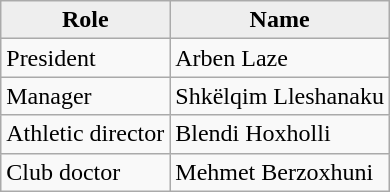<table class="wikitable">
<tr>
<th style="background:#eee;">Role</th>
<th ! style="background:#eee;">Name</th>
</tr>
<tr>
<td>President</td>
<td> Arben Laze</td>
</tr>
<tr>
<td>Manager</td>
<td> Shkëlqim Lleshanaku</td>
</tr>
<tr>
<td>Athletic director</td>
<td> Blendi Hoxholli</td>
</tr>
<tr>
<td>Club doctor</td>
<td> Mehmet Berzoxhuni</td>
</tr>
</table>
